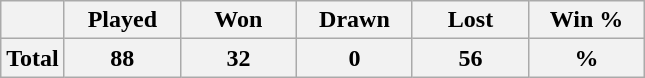<table class="wikitable" style="text-align: center;">
<tr>
<th></th>
<th width="70">Played</th>
<th width="70">Won</th>
<th width="70">Drawn</th>
<th width="70">Lost</th>
<th width="70">Win %</th>
</tr>
<tr class="sortbottom">
<th>Total</th>
<th>88</th>
<th>32</th>
<th>0</th>
<th>56</th>
<th>%</th>
</tr>
</table>
